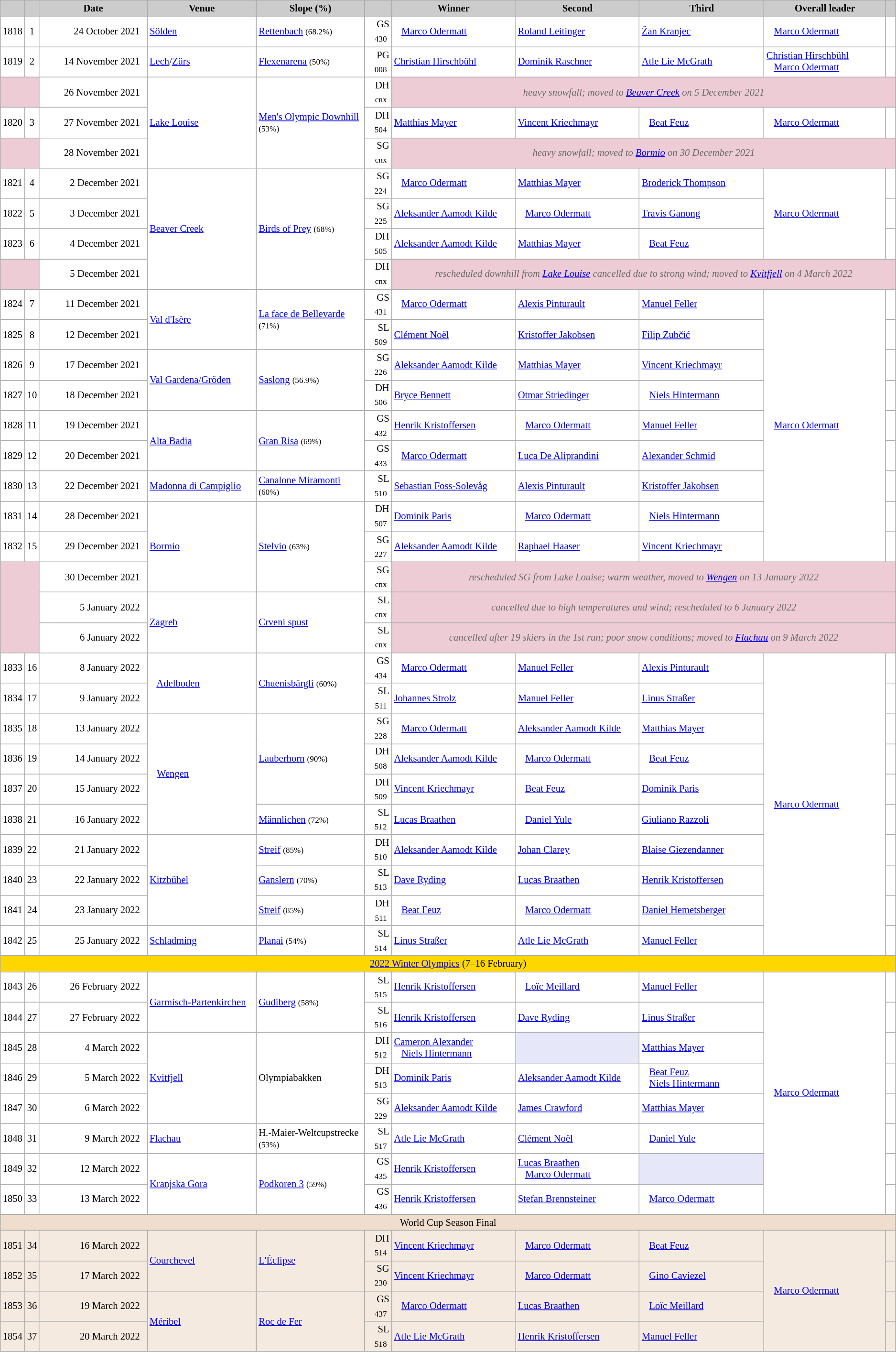<table class="wikitable sortable" style="background:#fff; font-size:86%; line-height:16px; border:grey solid 1px; border-collapse:collapse;">
<tr>
<th scope="col" style="background:#ccc; width=30 px;"></th>
<th scope="col" style="background:#ccc; width=10 px;"></th>
<th scope="col" style="background:#ccc; width:175px;">Date</th>
<th scope="col" style="background:#ccc; width:165px;">Venue</th>
<th scope="col" style="background:#ccc; width:165px;">Slope (%)</th>
<th scope="col" style="background:#ccc; width:35px;"></th>
<th scope="col" style="background:#ccc; width:200px;">Winner</th>
<th scope="col" style="background:#ccc; width:200px;">Second</th>
<th scope="col" style="background:#ccc; width:200px;">Third</th>
<th scope="col" style="background:#ccc; width:200px;">Overall leader</th>
<th scope="col" style="background:#ccc; width:10px;"></th>
</tr>
<tr>
<td>1818</td>
<td align="center">1</td>
<td align=right>24 October 2021  </td>
<td> <a href='#'>Sölden</a></td>
<td><a href='#'>Rettenbach</a> <small>(68.2%)</small></td>
<td align=right>GS <sub>430</sub> </td>
<td>   <a href='#'>Marco Odermatt</a></td>
<td> <a href='#'>Roland Leitinger</a></td>
<td> <a href='#'>Žan Kranjec</a></td>
<td>   <a href='#'>Marco Odermatt</a></td>
<td></td>
</tr>
<tr>
<td>1819</td>
<td align="center">2</td>
<td align=right>14 November 2021  </td>
<td> <a href='#'>Lech</a>/<a href='#'>Zürs</a></td>
<td><a href='#'>Flexenarena</a> <small>(50%)</small></td>
<td align=right>PG <sub>008</sub> </td>
<td> <a href='#'>Christian Hirschbühl</a></td>
<td> <a href='#'>Dominik Raschner</a></td>
<td> <a href='#'>Atle Lie McGrath</a></td>
<td> <a href='#'>Christian Hirschbühl</a><br>   <a href='#'>Marco Odermatt</a></td>
<td></td>
</tr>
<tr>
<td colspan="2" bgcolor="EDCCD5"></td>
<td align=right>26 November 2021  </td>
<td rowspan=3> <a href='#'>Lake Louise</a></td>
<td rowspan=3><a href='#'>Men's Olympic Downhill</a> <small>(53%)</small></td>
<td align=right>DH <sub>cnx</sub> </td>
<td colspan=5 align=center bgcolor="EDCCD5" style=color:#696969><em>heavy snowfall; moved to <a href='#'>Beaver Creek</a> on 5 December 2021</em></td>
</tr>
<tr>
<td>1820</td>
<td align="center">3</td>
<td align=right>27 November 2021  </td>
<td align=right>DH <sub>504</sub> </td>
<td> <a href='#'>Matthias Mayer</a></td>
<td> <a href='#'>Vincent Kriechmayr</a></td>
<td>   <a href='#'>Beat Feuz</a></td>
<td>   <a href='#'>Marco Odermatt</a></td>
<td></td>
</tr>
<tr>
<td colspan="2" bgcolor="EDCCD5"></td>
<td align=right>28 November 2021  </td>
<td align=right>SG <sub>cnx</sub> </td>
<td colspan=5 align=center bgcolor="EDCCD5" style=color:#696969><em>heavy snowfall; moved to <a href='#'>Bormio</a> on 30 December 2021</em></td>
</tr>
<tr>
<td>1821</td>
<td align="center">4</td>
<td align=right>2 December 2021  </td>
<td rowspan=4> <a href='#'>Beaver Creek</a></td>
<td rowspan=4><a href='#'>Birds of Prey</a> <small>(68%)</small></td>
<td align=right>SG <sub>224</sub> </td>
<td>   <a href='#'>Marco Odermatt</a></td>
<td> <a href='#'>Matthias Mayer</a></td>
<td> <a href='#'>Broderick Thompson</a></td>
<td rowspan=3>   <a href='#'>Marco Odermatt</a></td>
<td></td>
</tr>
<tr>
<td>1822</td>
<td align="center">5</td>
<td align=right>3 December 2021  </td>
<td align=right>SG <sub>225</sub> </td>
<td> <a href='#'>Aleksander Aamodt Kilde</a></td>
<td>   <a href='#'>Marco Odermatt</a></td>
<td> <a href='#'>Travis Ganong</a></td>
<td></td>
</tr>
<tr>
<td>1823</td>
<td align="center">6</td>
<td align=right>4 December 2021  </td>
<td align=right>DH <sub>505</sub> </td>
<td> <a href='#'>Aleksander Aamodt Kilde</a></td>
<td> <a href='#'>Matthias Mayer</a></td>
<td>   <a href='#'>Beat Feuz</a></td>
<td></td>
</tr>
<tr>
<td colspan="2" bgcolor="EDCCD5"></td>
<td align=right>5 December 2021  </td>
<td align=right>DH <sub>cnx</sub> </td>
<td colspan=5 align=center bgcolor="EDCCD5" style=color:#696969><em>rescheduled downhill from <a href='#'>Lake Louise</a> cancelled due to strong wind; moved to <a href='#'>Kvitfjell</a> on 4 March 2022</em></td>
</tr>
<tr>
<td>1824</td>
<td align="center">7</td>
<td align="right">11 December 2021  </td>
<td rowspan=2> <a href='#'>Val d'Isère</a></td>
<td rowspan=2><a href='#'>La face de Bellevarde</a> <small>(71%)</small></td>
<td align=right>GS <sub>431</sub> </td>
<td>   <a href='#'>Marco Odermatt</a></td>
<td> <a href='#'>Alexis Pinturault</a></td>
<td> <a href='#'>Manuel Feller</a></td>
<td rowspan=9>   <a href='#'>Marco Odermatt</a></td>
<td></td>
</tr>
<tr>
<td>1825</td>
<td align="center">8</td>
<td align="right">12 December 2021  </td>
<td align=right>SL <sub>509</sub> </td>
<td> <a href='#'>Clément Noël</a></td>
<td> <a href='#'>Kristoffer Jakobsen</a></td>
<td> <a href='#'>Filip Zubčić</a></td>
<td></td>
</tr>
<tr>
<td>1826</td>
<td align="center">9</td>
<td align="right">17 December 2021  </td>
<td rowspan="2"> <a href='#'>Val Gardena/Gröden</a></td>
<td rowspan=2><a href='#'>Saslong</a> <small>(56.9%)</small></td>
<td align=right>SG <sub>226</sub> </td>
<td> <a href='#'>Aleksander Aamodt Kilde</a></td>
<td> <a href='#'>Matthias Mayer</a></td>
<td> <a href='#'>Vincent Kriechmayr</a></td>
<td></td>
</tr>
<tr>
<td>1827</td>
<td align="center">10</td>
<td align="right">18 December 2021  </td>
<td align=right>DH <sub>506</sub> </td>
<td> <a href='#'>Bryce Bennett</a></td>
<td> <a href='#'>Otmar Striedinger</a></td>
<td>   <a href='#'>Niels Hintermann</a></td>
<td></td>
</tr>
<tr>
<td>1828</td>
<td align="center">11</td>
<td align="right">19 December 2021  </td>
<td rowspan=2> <a href='#'>Alta Badia</a></td>
<td rowspan=2><a href='#'>Gran Risa</a> <small>(69%)</small></td>
<td align=right>GS <sub>432</sub> </td>
<td> <a href='#'>Henrik Kristoffersen</a></td>
<td>   <a href='#'>Marco Odermatt</a></td>
<td> <a href='#'>Manuel Feller</a></td>
<td></td>
</tr>
<tr>
<td>1829</td>
<td align="center">12</td>
<td align="right">20 December 2021  </td>
<td align=right>GS <sub>433</sub> </td>
<td>   <a href='#'>Marco Odermatt</a></td>
<td> <a href='#'>Luca De Aliprandini</a></td>
<td> <a href='#'>Alexander Schmid</a></td>
<td></td>
</tr>
<tr>
<td>1830</td>
<td align="center">13</td>
<td align="right">22 December 2021  </td>
<td> <a href='#'>Madonna di Campiglio</a></td>
<td><a href='#'>Canalone Miramonti</a> <small>(60%)</small></td>
<td align=right>SL <sub>510</sub> </td>
<td> <a href='#'>Sebastian Foss-Solevåg</a></td>
<td> <a href='#'>Alexis Pinturault</a></td>
<td> <a href='#'>Kristoffer Jakobsen</a></td>
<td></td>
</tr>
<tr>
<td>1831</td>
<td align="center">14</td>
<td align="right">28 December 2021  </td>
<td rowspan="3"> <a href='#'>Bormio</a></td>
<td rowspan="3"><a href='#'>Stelvio</a> <small>(63%)</small></td>
<td align=right>DH <sub>507</sub> </td>
<td> <a href='#'>Dominik Paris</a></td>
<td>   <a href='#'>Marco Odermatt</a></td>
<td>   <a href='#'>Niels Hintermann</a></td>
<td></td>
</tr>
<tr>
<td>1832</td>
<td align="center">15</td>
<td align="right">29 December 2021  </td>
<td align=right>SG <sub>227</sub> </td>
<td> <a href='#'>Aleksander Aamodt Kilde</a></td>
<td> <a href='#'>Raphael Haaser</a></td>
<td> <a href='#'>Vincent Kriechmayr</a></td>
<td></td>
</tr>
<tr>
<td rowspan="3" colspan="2" bgcolor="EDCCD5"></td>
<td align="right">30 December 2021  </td>
<td align=right>SG <sub>cnx</sub> </td>
<td colspan=5 align=center bgcolor="EDCCD5" style=color:#696969><em>rescheduled SG from Lake Louise; warm weather, moved to <a href='#'>Wengen</a> on 13 January 2022</em></td>
</tr>
<tr>
<td align="right">5 January 2022  </td>
<td rowspan="2"> <a href='#'>Zagreb</a></td>
<td rowspan="2"><a href='#'>Crveni spust</a></td>
<td align="right">SL <sub>cnx</sub> </td>
<td colspan=5 align=center bgcolor="EDCCD5" style=color:#696969><em>cancelled due to high temperatures and wind; rescheduled to 6 January 2022</em></td>
</tr>
<tr>
<td align="right">6 January 2022  </td>
<td align="right">SL <sub>cnx</sub> </td>
<td colspan=5 align=center bgcolor="EDCCD5" style=color:#696969><em>cancelled after 19 skiers in the 1st run; poor snow conditions; moved to <a href='#'>Flachau</a> on 9 March 2022</em></td>
</tr>
<tr>
<td>1833</td>
<td align="center">16</td>
<td align="right">8 January 2022  </td>
<td rowspan="2">   <a href='#'>Adelboden</a></td>
<td rowspan="2"><a href='#'>Chuenisbärgli</a> <small>(60%)</small></td>
<td align="right">GS <sub>434</sub> </td>
<td>   <a href='#'>Marco Odermatt</a></td>
<td> <a href='#'>Manuel Feller</a></td>
<td> <a href='#'>Alexis Pinturault</a></td>
<td rowspan=10>   <a href='#'>Marco Odermatt</a></td>
<td></td>
</tr>
<tr>
<td>1834</td>
<td align="center">17</td>
<td align="right">9 January 2022  </td>
<td align="right">SL <sub>511</sub> </td>
<td> <a href='#'>Johannes Strolz</a></td>
<td> <a href='#'>Manuel Feller</a></td>
<td> <a href='#'>Linus Straßer</a></td>
<td></td>
</tr>
<tr>
<td>1835</td>
<td align="center">18</td>
<td align="right">13 January 2022  </td>
<td rowspan="4">   <a href='#'>Wengen</a></td>
<td rowspan="3"><a href='#'>Lauberhorn</a> <small>(90%)</small></td>
<td align="right">SG <sub>228</sub> </td>
<td>   <a href='#'>Marco Odermatt</a></td>
<td> <a href='#'>Aleksander Aamodt Kilde</a></td>
<td> <a href='#'>Matthias Mayer</a></td>
<td></td>
</tr>
<tr>
<td>1836</td>
<td align="center">19</td>
<td align="right">14 January 2022  </td>
<td align="right">DH <sub>508</sub> </td>
<td> <a href='#'>Aleksander Aamodt Kilde</a></td>
<td>   <a href='#'>Marco Odermatt</a></td>
<td>   <a href='#'>Beat Feuz</a></td>
<td></td>
</tr>
<tr>
<td>1837</td>
<td align="center">20</td>
<td align="right">15 January 2022  </td>
<td align="right">DH <sub>509</sub> </td>
<td> <a href='#'>Vincent Kriechmayr</a></td>
<td>   <a href='#'>Beat Feuz</a></td>
<td> <a href='#'>Dominik Paris</a></td>
<td></td>
</tr>
<tr>
<td>1838</td>
<td align="center">21</td>
<td align="right">16 January 2022  </td>
<td><a href='#'>Männlichen</a> <small>(72%)</small></td>
<td align="right">SL <sub>512</sub> </td>
<td> <a href='#'>Lucas Braathen</a></td>
<td>   <a href='#'>Daniel Yule</a></td>
<td> <a href='#'>Giuliano Razzoli</a></td>
<td></td>
</tr>
<tr>
<td>1839</td>
<td align="center">22</td>
<td align="right">21 January 2022  </td>
<td rowspan="3"> <a href='#'>Kitzbühel</a></td>
<td><a href='#'>Streif</a> <small>(85%)</small></td>
<td align="right">DH <sub>510</sub> </td>
<td> <a href='#'>Aleksander Aamodt Kilde</a></td>
<td> <a href='#'>Johan Clarey</a></td>
<td> <a href='#'>Blaise Giezendanner</a></td>
<td></td>
</tr>
<tr>
<td>1840</td>
<td align="center">23</td>
<td align="right">22 January 2022  </td>
<td><a href='#'>Ganslern</a> <small>(70%)</small></td>
<td align="right">SL <sub>513</sub> </td>
<td> <a href='#'>Dave Ryding</a></td>
<td> <a href='#'>Lucas Braathen</a></td>
<td> <a href='#'>Henrik Kristoffersen</a></td>
<td></td>
</tr>
<tr>
<td>1841</td>
<td align="center">24</td>
<td align="right">23 January 2022  </td>
<td><a href='#'>Streif</a> <small>(85%)</small></td>
<td align="right">DH <sub>511</sub> </td>
<td>   <a href='#'>Beat Feuz</a></td>
<td>   <a href='#'>Marco Odermatt</a></td>
<td> <a href='#'>Daniel Hemetsberger</a></td>
<td></td>
</tr>
<tr>
<td>1842</td>
<td align="center">25</td>
<td align="right">25 January 2022  </td>
<td> <a href='#'>Schladming</a></td>
<td><a href='#'>Planai</a> <small>(54%)</small></td>
<td align="right">SL <sub>514</sub> </td>
<td> <a href='#'>Linus Straßer</a></td>
<td> <a href='#'>Atle Lie McGrath</a></td>
<td> <a href='#'>Manuel Feller</a></td>
<td></td>
</tr>
<tr style="background:gold">
<td colspan=11 align=center><a href='#'>2022 Winter Olympics</a> (7–16 February)</td>
</tr>
<tr>
<td>1843</td>
<td align="center">26</td>
<td align="right">26 February 2022  </td>
<td rowspan=2> <a href='#'>Garmisch-Partenkirchen</a></td>
<td rowspan=2><a href='#'>Gudiberg</a> <small>(58%)</small></td>
<td align=right>SL <sub>515</sub> </td>
<td> <a href='#'>Henrik Kristoffersen</a></td>
<td>   <a href='#'>Loïc Meillard</a></td>
<td> <a href='#'>Manuel Feller</a></td>
<td rowspan=8>   <a href='#'>Marco Odermatt</a></td>
<td></td>
</tr>
<tr>
<td>1844</td>
<td align="center">27</td>
<td align="right">27 February 2022  </td>
<td align=right>SL <sub>516</sub> </td>
<td> <a href='#'>Henrik Kristoffersen</a></td>
<td> <a href='#'>Dave Ryding</a></td>
<td> <a href='#'>Linus Straßer</a></td>
<td></td>
</tr>
<tr>
<td>1845</td>
<td align="center">28</td>
<td align="right">4 March 2022  </td>
<td rowspan="3"> <a href='#'>Kvitfjell</a></td>
<td rowspan="3">Olympiabakken</td>
<td align=right>DH <sub>512</sub> </td>
<td> <a href='#'>Cameron Alexander</a><br>   <a href='#'>Niels Hintermann</a></td>
<td bgcolor="E6E8FA"></td>
<td> <a href='#'>Matthias Mayer</a></td>
<td></td>
</tr>
<tr>
<td>1846</td>
<td align="center">29</td>
<td align="right">5 March 2022  </td>
<td align="right">DH <sub>513</sub> </td>
<td> <a href='#'>Dominik Paris</a></td>
<td> <a href='#'>Aleksander Aamodt Kilde</a></td>
<td>   <a href='#'>Beat Feuz</a><br>   <a href='#'>Niels Hintermann</a></td>
<td></td>
</tr>
<tr>
<td>1847</td>
<td align="center">30</td>
<td align="right">6 March 2022  </td>
<td align="right">SG <sub>229</sub> </td>
<td> <a href='#'>Aleksander Aamodt Kilde</a></td>
<td> <a href='#'>James Crawford</a></td>
<td> <a href='#'>Matthias Mayer</a></td>
<td></td>
</tr>
<tr>
<td>1848</td>
<td align="center">31</td>
<td align="right">9 March 2022  </td>
<td> <a href='#'>Flachau</a></td>
<td>H.-Maier-Weltcupstrecke <small>(53%)</small></td>
<td align="right">SL <sub>517</sub> </td>
<td> <a href='#'>Atle Lie McGrath</a></td>
<td> <a href='#'>Clément Noël</a></td>
<td>   <a href='#'>Daniel Yule</a></td>
<td></td>
</tr>
<tr>
<td>1849</td>
<td align="center">32</td>
<td align="right">12 March 2022  </td>
<td rowspan="2"> <a href='#'>Kranjska Gora</a></td>
<td rowspan="2"><a href='#'>Podkoren 3</a> <small>(59%)</small></td>
<td align="right">GS <sub>435</sub> </td>
<td> <a href='#'>Henrik Kristoffersen</a></td>
<td> <a href='#'>Lucas Braathen</a><br>   <a href='#'>Marco Odermatt</a></td>
<td bgcolor="E6E8FA"></td>
<td></td>
</tr>
<tr>
<td>1850</td>
<td align="center">33</td>
<td align="right">13 March 2022  </td>
<td align="right">GS <sub>436</sub> </td>
<td> <a href='#'>Henrik Kristoffersen</a></td>
<td> <a href='#'>Stefan Brennsteiner</a></td>
<td>   <a href='#'>Marco Odermatt</a></td>
<td></td>
</tr>
<tr>
<td bgcolor=#EFDECD colspan=11 align=center>World Cup Season Final</td>
</tr>
<tr bgcolor=#F5EADF>
<td>1851</td>
<td align="center">34</td>
<td align="right">16 March 2022  </td>
<td rowspan=2> <a href='#'>Courchevel</a></td>
<td rowspan=2><a href='#'>L'Éclipse</a></td>
<td align=right>DH <sub>514</sub> </td>
<td> <a href='#'>Vincent Kriechmayr</a></td>
<td>   <a href='#'>Marco Odermatt</a></td>
<td>   <a href='#'>Beat Feuz</a></td>
<td rowspan=4>   <a href='#'>Marco Odermatt</a></td>
<td></td>
</tr>
<tr bgcolor=#F5EADF>
<td>1852</td>
<td align="center">35</td>
<td align="right">17 March 2022  </td>
<td align=right>SG <sub>230</sub> </td>
<td> <a href='#'>Vincent Kriechmayr</a></td>
<td>   <a href='#'>Marco Odermatt</a></td>
<td>   <a href='#'>Gino Caviezel</a></td>
<td></td>
</tr>
<tr bgcolor=#F5EADF>
<td>1853</td>
<td align="center">36</td>
<td align="right">19 March 2022  </td>
<td rowspan=2> <a href='#'>Méribel</a></td>
<td rowspan=2><a href='#'>Roc de Fer</a></td>
<td align=right>GS <sub>437</sub> </td>
<td>   <a href='#'>Marco Odermatt</a></td>
<td> <a href='#'>Lucas Braathen</a></td>
<td>   <a href='#'>Loïc Meillard</a></td>
<td></td>
</tr>
<tr bgcolor=#F5EADF>
<td>1854</td>
<td align="center">37</td>
<td align="right">20 March 2022  </td>
<td align=right>SL <sub>518</sub> </td>
<td> <a href='#'>Atle Lie McGrath</a></td>
<td> <a href='#'>Henrik Kristoffersen</a></td>
<td> <a href='#'>Manuel Feller</a></td>
<td></td>
</tr>
</table>
